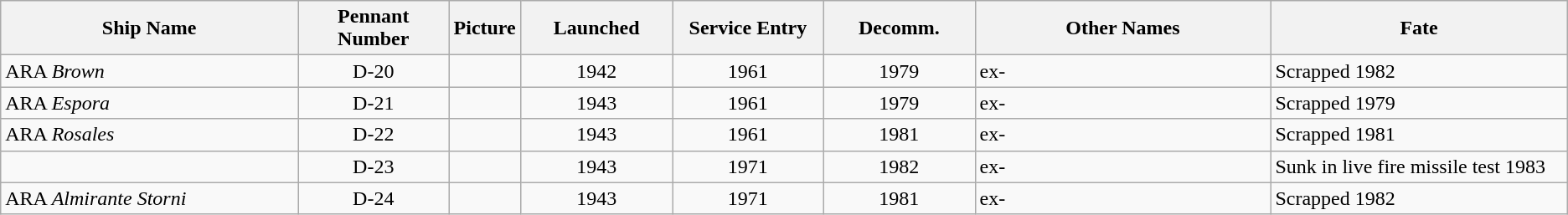<table class="wikitable">
<tr>
<th width="20%">Ship Name</th>
<th width="10%">Pennant Number</th>
<th>Picture</th>
<th width="10%">Launched</th>
<th width="10%">Service Entry</th>
<th width="10%">Decomm.</th>
<th width="20%">Other Names</th>
<th width="20%">Fate</th>
</tr>
<tr>
<td align="left">ARA <em>Brown</em></td>
<td align="center">D-20</td>
<td></td>
<td align="center">1942</td>
<td align="center">1961</td>
<td align="center">1979</td>
<td align="left">ex-</td>
<td align="left">Scrapped 1982</td>
</tr>
<tr>
<td align="left">ARA <em>Espora</em></td>
<td align="center">D-21</td>
<td></td>
<td align="center">1943</td>
<td align="center">1961</td>
<td align="center">1979</td>
<td align="left">ex-</td>
<td align="left">Scrapped 1979</td>
</tr>
<tr>
<td align="left">ARA <em>Rosales</em></td>
<td align="center">D-22</td>
<td></td>
<td align="center">1943</td>
<td align="center">1961</td>
<td align="center">1981</td>
<td align="left">ex-</td>
<td align="left">Scrapped 1981</td>
</tr>
<tr>
<td align="left"></td>
<td align="center">D-23</td>
<td></td>
<td align="center">1943</td>
<td align="center">1971</td>
<td align="center">1982</td>
<td align="left">ex-</td>
<td align="left">Sunk in live fire missile test 1983</td>
</tr>
<tr>
<td align="left">ARA <em>Almirante Storni</em></td>
<td align="center">D-24</td>
<td></td>
<td align="center">1943</td>
<td align="center">1971</td>
<td align="center">1981</td>
<td align="left">ex-</td>
<td align="left">Scrapped 1982</td>
</tr>
</table>
